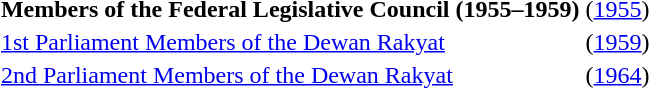<table id=toc style="float:right">
<tr>
<td><strong>Members of the Federal Legislative Council (1955–1959)</strong></td>
<td>(<a href='#'>1955</a>)</td>
</tr>
<tr>
<td><a href='#'>1st Parliament Members of the Dewan Rakyat</a></td>
<td>(<a href='#'>1959</a>)</td>
</tr>
<tr>
<td><a href='#'>2nd Parliament Members of the Dewan Rakyat</a></td>
<td>(<a href='#'>1964</a>)</td>
</tr>
</table>
